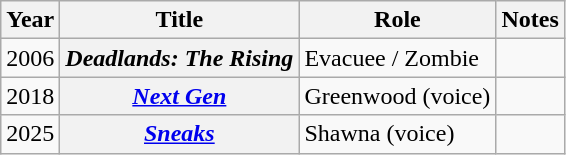<table class="wikitable plainrowheaders sortable">
<tr>
<th scope="col">Year</th>
<th scope="col">Title</th>
<th scope="col">Role</th>
<th scope="col" class="unsortable">Notes</th>
</tr>
<tr>
<td>2006</td>
<th scope="row"><em>Deadlands: The Rising</em></th>
<td>Evacuee / Zombie</td>
<td></td>
</tr>
<tr>
<td>2018</td>
<th scope="row"><em><a href='#'>Next Gen</a></em></th>
<td>Greenwood (voice)</td>
<td></td>
</tr>
<tr>
<td>2025</td>
<th scope="row"><em><a href='#'>Sneaks</a></em></th>
<td>Shawna (voice)</td>
</tr>
</table>
